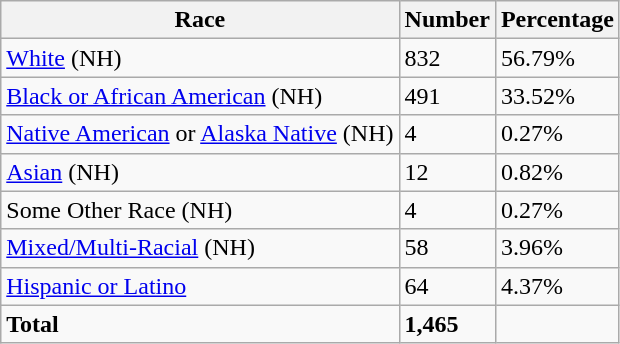<table class="wikitable">
<tr>
<th>Race</th>
<th>Number</th>
<th>Percentage</th>
</tr>
<tr>
<td><a href='#'>White</a> (NH)</td>
<td>832</td>
<td>56.79%</td>
</tr>
<tr>
<td><a href='#'>Black or African American</a> (NH)</td>
<td>491</td>
<td>33.52%</td>
</tr>
<tr>
<td><a href='#'>Native American</a> or <a href='#'>Alaska Native</a> (NH)</td>
<td>4</td>
<td>0.27%</td>
</tr>
<tr>
<td><a href='#'>Asian</a> (NH)</td>
<td>12</td>
<td>0.82%</td>
</tr>
<tr>
<td>Some Other Race (NH)</td>
<td>4</td>
<td>0.27%</td>
</tr>
<tr>
<td><a href='#'>Mixed/Multi-Racial</a> (NH)</td>
<td>58</td>
<td>3.96%</td>
</tr>
<tr>
<td><a href='#'>Hispanic or Latino</a></td>
<td>64</td>
<td>4.37%</td>
</tr>
<tr>
<td><strong>Total</strong></td>
<td><strong>1,465</strong></td>
<td></td>
</tr>
</table>
